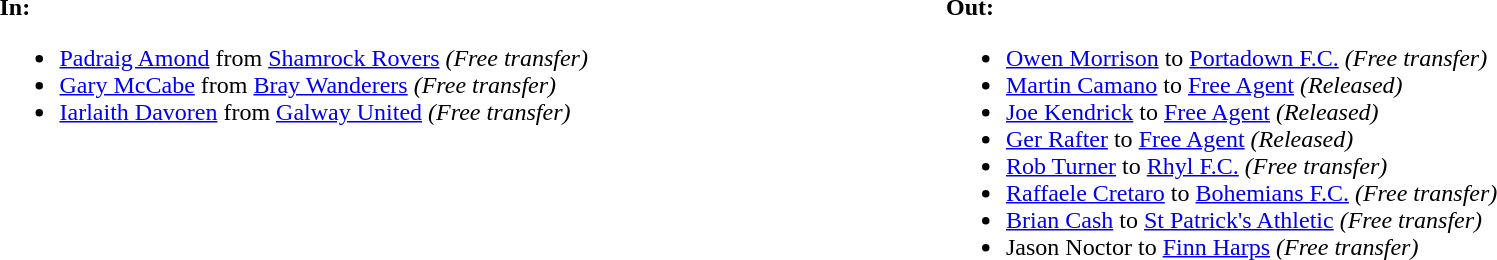<table>
<tr>
<td valign="top" width="20%"><br><strong>In:</strong><ul><li> <a href='#'>Padraig Amond</a> from <a href='#'>Shamrock Rovers</a> <em>(Free transfer)</em></li><li> <a href='#'>Gary McCabe</a> from <a href='#'>Bray Wanderers</a> <em>(Free transfer)</em></li><li> <a href='#'>Iarlaith Davoren</a> from <a href='#'>Galway United</a> <em>(Free transfer)</em></li></ul></td>
<td valign="top" width="20%"><br><strong>Out:</strong><ul><li> <a href='#'>Owen Morrison</a> to <a href='#'>Portadown F.C.</a> <em>(Free transfer)</em></li><li> <a href='#'>Martin Camano</a> to <a href='#'>Free Agent</a> <em>(Released)</em></li><li> <a href='#'>Joe Kendrick</a> to <a href='#'>Free Agent</a> <em>(Released)</em></li><li> <a href='#'>Ger Rafter</a> to <a href='#'>Free Agent</a> <em>(Released)</em></li><li> <a href='#'>Rob Turner</a> to <a href='#'>Rhyl F.C.</a> <em>(Free transfer)</em></li><li> <a href='#'>Raffaele Cretaro</a> to <a href='#'>Bohemians F.C.</a> <em>(Free transfer)</em></li><li> <a href='#'>Brian Cash</a> to <a href='#'>St Patrick's Athletic</a> <em>(Free transfer)</em></li><li> Jason Noctor to <a href='#'>Finn Harps</a> <em>(Free transfer)</em></li></ul></td>
</tr>
</table>
